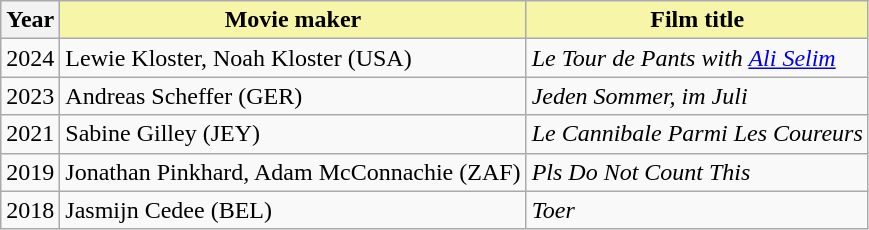<table class="wikitable">
<tr>
<th>Year</th>
<th style="background:#F7F6A8;">Movie maker</th>
<th style="background:#F7F6A8;">Film title</th>
</tr>
<tr>
<td>2024</td>
<td>Lewie Kloster, Noah Kloster (USA)</td>
<td><em>Le Tour de Pants with <a href='#'>Ali Selim</a></em></td>
</tr>
<tr>
<td>2023</td>
<td>Andreas Scheffer (GER)</td>
<td><em>Jeden Sommer, im Juli</em></td>
</tr>
<tr>
<td>2021</td>
<td>Sabine Gilley (JEY)</td>
<td><em>Le Cannibale Parmi Les Coureurs</em></td>
</tr>
<tr>
<td>2019</td>
<td>Jonathan Pinkhard, Adam McConnachie (ZAF)</td>
<td><em>Pls Do Not Count This</em></td>
</tr>
<tr>
<td>2018</td>
<td>Jasmijn Cedee (BEL)</td>
<td><em>Toer</em></td>
</tr>
</table>
